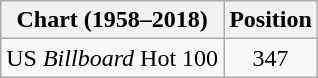<table class="wikitable plainrowheaders">
<tr>
<th>Chart (1958–2018)</th>
<th>Position</th>
</tr>
<tr>
<td>US <em>Billboard</em> Hot 100</td>
<td style="text-align:center;">347</td>
</tr>
</table>
